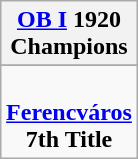<table class="wikitable" style="text-align: center; margin: 0 auto;">
<tr>
<th><a href='#'>OB I</a> 1920<br>Champions</th>
</tr>
<tr>
</tr>
<tr>
<td> <br><strong><a href='#'>Ferencváros</a></strong><br><strong>7th Title</strong></td>
</tr>
</table>
